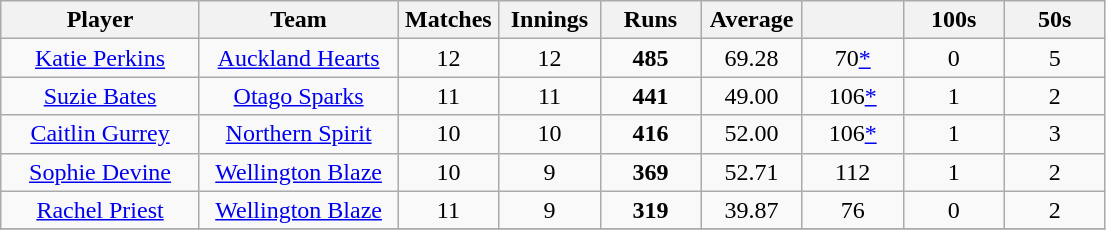<table class="wikitable" style="text-align:center;">
<tr>
<th width=125>Player</th>
<th width=125>Team</th>
<th width=60>Matches</th>
<th width=60>Innings</th>
<th width=60>Runs</th>
<th width=60>Average</th>
<th width=60></th>
<th width=60>100s</th>
<th width=60>50s</th>
</tr>
<tr>
<td><a href='#'>Katie Perkins</a></td>
<td><a href='#'>Auckland Hearts</a></td>
<td>12</td>
<td>12</td>
<td><strong>485</strong></td>
<td>69.28</td>
<td>70<a href='#'>*</a></td>
<td>0</td>
<td>5</td>
</tr>
<tr>
<td><a href='#'>Suzie Bates</a></td>
<td><a href='#'>Otago Sparks</a></td>
<td>11</td>
<td>11</td>
<td><strong>441</strong></td>
<td>49.00</td>
<td>106<a href='#'>*</a></td>
<td>1</td>
<td>2</td>
</tr>
<tr>
<td><a href='#'>Caitlin Gurrey</a></td>
<td><a href='#'>Northern Spirit</a></td>
<td>10</td>
<td>10</td>
<td><strong>416</strong></td>
<td>52.00</td>
<td>106<a href='#'>*</a></td>
<td>1</td>
<td>3</td>
</tr>
<tr>
<td><a href='#'>Sophie Devine</a></td>
<td><a href='#'>Wellington Blaze</a></td>
<td>10</td>
<td>9</td>
<td><strong>369</strong></td>
<td>52.71</td>
<td>112</td>
<td>1</td>
<td>2</td>
</tr>
<tr>
<td><a href='#'>Rachel Priest</a></td>
<td><a href='#'>Wellington Blaze</a></td>
<td>11</td>
<td>9</td>
<td><strong>319</strong></td>
<td>39.87</td>
<td>76</td>
<td>0</td>
<td>2</td>
</tr>
<tr>
</tr>
</table>
